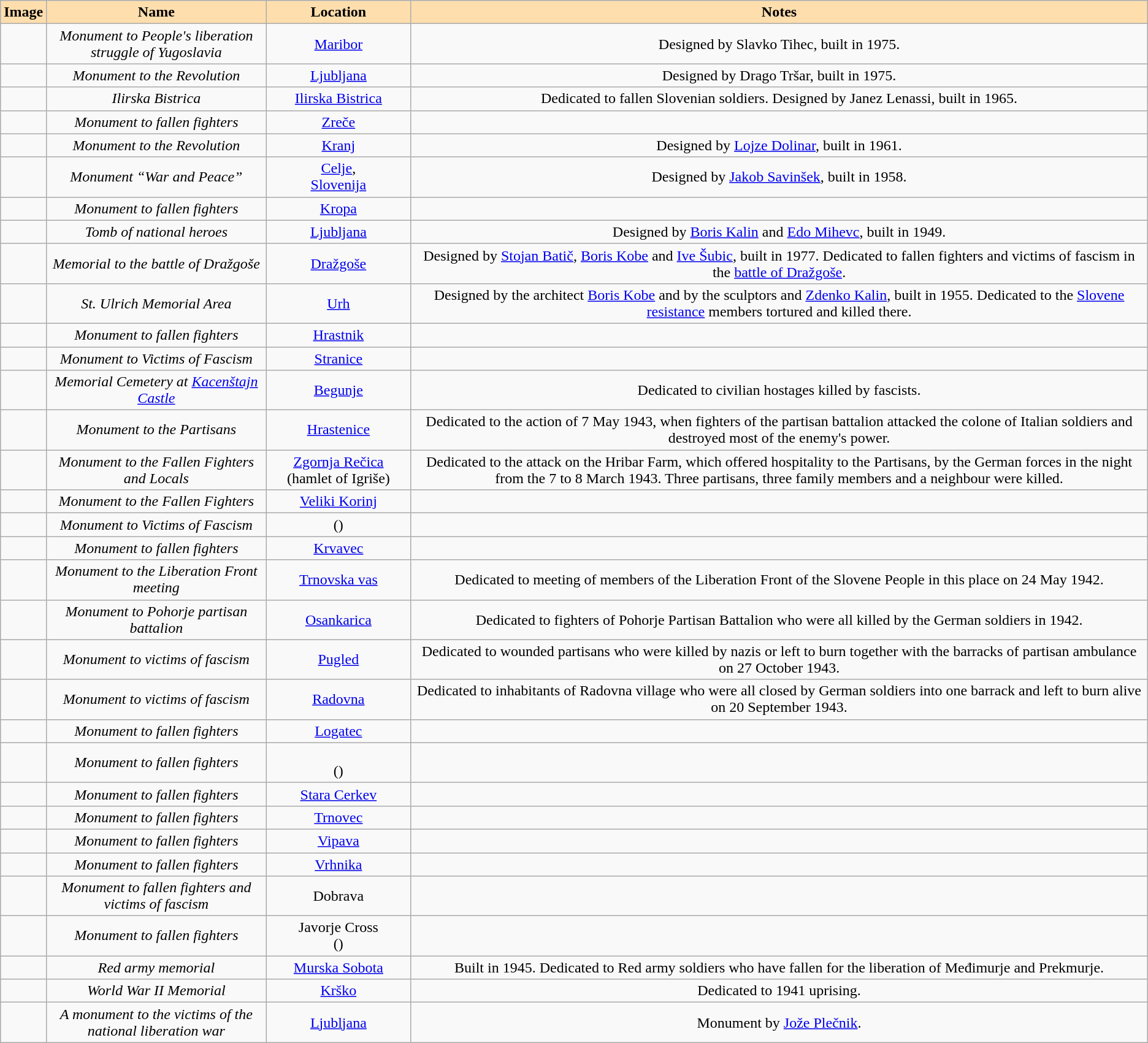<table class="wikitable">
<tr>
<th style=background:#FFDEAD;><strong>Image</strong></th>
<th style=background:#FFDEAD;><strong>Name</strong></th>
<th style=background:#FFDEAD;><strong>Location</strong></th>
<th style=background:#FFDEAD;><strong>Notes</strong></th>
</tr>
<tr>
<td align="center"></td>
<td align="center"><em>Monument to People's liberation struggle of Yugoslavia</em></td>
<td align="center"><a href='#'>Maribor</a></td>
<td align="center">Designed by Slavko Tihec, built in 1975.</td>
</tr>
<tr>
<td align="center"></td>
<td align="center"><em>Monument to the Revolution</em></td>
<td align="center"><a href='#'>Ljubljana</a></td>
<td align="center">Designed by Drago Tršar, built in 1975.</td>
</tr>
<tr>
<td align="center"></td>
<td align="center"><em>Ilirska Bistrica</em></td>
<td align="center"><a href='#'>Ilirska Bistrica</a></td>
<td align="center">Dedicated to fallen Slovenian soldiers. Designed by Janez Lenassi, built in 1965.</td>
</tr>
<tr>
<td align="center"></td>
<td align="center"><em>Monument to fallen fighters</em></td>
<td align="center"><a href='#'>Zreče</a></td>
<td align="center"></td>
</tr>
<tr>
<td align="center"></td>
<td align="center"><em>Monument to the Revolution</em></td>
<td align="center"><a href='#'>Kranj</a></td>
<td align="center">Designed by <a href='#'>Lojze Dolinar</a>, built in 1961.</td>
</tr>
<tr>
<td align="center"></td>
<td align="center"><em>Monument “War and Peace”</em></td>
<td align="center"><a href='#'>Celje</a>, <br><a href='#'>Slovenija</a></td>
<td align="center">Designed by <a href='#'>Jakob Savinšek</a>, built in 1958.</td>
</tr>
<tr>
<td align="center"></td>
<td align="center"><em>Monument to fallen fighters</em></td>
<td align="center"><a href='#'>Kropa</a></td>
<td align="center"></td>
</tr>
<tr>
<td align="center"></td>
<td align="center"><em>Tomb of national heroes</em></td>
<td align="center"><a href='#'>Ljubljana</a></td>
<td align="center">Designed by <a href='#'>Boris Kalin</a> and <a href='#'>Edo Mihevc</a>, built in 1949.</td>
</tr>
<tr>
<td align="center"></td>
<td align="center"><em>Memorial to the battle of Dražgoše</em></td>
<td align="center"><a href='#'>Dražgoše</a></td>
<td align="center">Designed by <a href='#'>Stojan Batič</a>, <a href='#'>Boris Kobe</a> and <a href='#'>Ive Šubic</a>, built in 1977. Dedicated to fallen fighters and victims of fascism in the <a href='#'>battle of Dražgoše</a>.</td>
</tr>
<tr>
<td align="center"></td>
<td align="center"><em>St. Ulrich Memorial Area</em></td>
<td align="center"><a href='#'>Urh</a></td>
<td align="center">Designed by the architect <a href='#'>Boris Kobe</a> and by the sculptors  and <a href='#'>Zdenko Kalin</a>, built in 1955. Dedicated to the <a href='#'>Slovene resistance</a> members tortured and killed there.</td>
</tr>
<tr>
<td align="center"></td>
<td align="center"><em>Monument to fallen fighters</em></td>
<td align="center"><a href='#'>Hrastnik</a></td>
<td align="center"></td>
</tr>
<tr>
<td align="center"></td>
<td align="center"><em>Monument to Victims of Fascism</em></td>
<td align="center"><a href='#'>Stranice</a></td>
<td align="center"></td>
</tr>
<tr>
<td align="center"></td>
<td align="center"><em>Memorial Cemetery at <a href='#'>Kacenštajn Castle</a></em></td>
<td align="center"><a href='#'>Begunje</a></td>
<td align="center">Dedicated to civilian hostages killed by fascists.</td>
</tr>
<tr>
<td align="center"></td>
<td align="center"><em>Monument to the Partisans</em></td>
<td align="center"><a href='#'>Hrastenice</a></td>
<td align="center">Dedicated to the action of 7 May 1943, when fighters of the partisan battalion attacked the colone of Italian soldiers and destroyed most of the enemy's power.</td>
</tr>
<tr>
<td align="center"></td>
<td align="center"><em>Monument to the Fallen Fighters and Locals</em></td>
<td align="center"><a href='#'>Zgornja Rečica</a> (hamlet of Igriše)</td>
<td align="center">Dedicated to the attack on the Hribar Farm, which offered hospitality to the Partisans, by the German forces in the night from the 7 to 8 March 1943. Three partisans, three family members and a neighbour were killed.</td>
</tr>
<tr>
<td align="center"></td>
<td align="center"><em>Monument to the Fallen Fighters</em></td>
<td align="center"><a href='#'>Veliki Korinj</a></td>
<td align="center"></td>
</tr>
<tr>
<td align="center"></td>
<td align="center"><em>Monument to Victims of Fascism</em></td>
<td align="center"> ()</td>
<td align="center"></td>
</tr>
<tr>
<td align="center"></td>
<td align="center"><em>Monument to fallen fighters</em></td>
<td align="center"><a href='#'>Krvavec</a></td>
<td align="center"></td>
</tr>
<tr>
<td align="center"></td>
<td align="center"><em>Monument to the Liberation Front meeting</em></td>
<td align="center"><a href='#'>Trnovska vas</a></td>
<td align="center">Dedicated to meeting of members of the Liberation Front of the Slovene People in this place on 24 May 1942.</td>
</tr>
<tr>
<td align="center"></td>
<td align="center"><em>Monument to Pohorje partisan battalion</em></td>
<td align="center"><a href='#'>Osankarica</a></td>
<td align="center">Dedicated to fighters of Pohorje Partisan Battalion who were all killed by the German soldiers in 1942.</td>
</tr>
<tr>
<td align="center"></td>
<td align="center"><em>Monument to victims of fascism</em></td>
<td align="center"><a href='#'>Pugled</a></td>
<td align="center">Dedicated to wounded partisans who were killed by nazis or left to burn together with the barracks of partisan ambulance on 27 October 1943.</td>
</tr>
<tr>
<td align="center"></td>
<td align="center"><em>Monument to victims of fascism</em></td>
<td align="center"><a href='#'>Radovna</a></td>
<td align="center">Dedicated to inhabitants of Radovna village who were all closed by German soldiers into one barrack and left to burn alive on 20 September 1943.</td>
</tr>
<tr>
<td align="center"></td>
<td align="center"><em>Monument to fallen fighters</em></td>
<td align="center"><a href='#'>Logatec</a></td>
<td align="center"></td>
</tr>
<tr>
<td align="center"></td>
<td align="center"><em>Monument to fallen fighters</em></td>
<td align="center"><br>()</td>
<td align="center"></td>
</tr>
<tr>
<td align="center"></td>
<td align="center"><em>Monument to fallen fighters</em></td>
<td align="center"><a href='#'>Stara Cerkev</a></td>
<td align="center"></td>
</tr>
<tr>
<td align="center"></td>
<td align="center"><em>Monument to fallen fighters</em></td>
<td align="center"><a href='#'>Trnovec</a></td>
<td align="center"></td>
</tr>
<tr>
<td align="center"></td>
<td align="center"><em>Monument to fallen fighters</em></td>
<td align="center"><a href='#'>Vipava</a></td>
<td align="center"></td>
</tr>
<tr>
<td align="center"></td>
<td align="center"><em>Monument to fallen fighters</em></td>
<td align="center"><a href='#'>Vrhnika</a></td>
<td align="center"></td>
</tr>
<tr>
<td align="center"></td>
<td align="center"><em>Monument to fallen fighters and victims of fascism</em></td>
<td align="center">Dobrava</td>
<td align="center"></td>
</tr>
<tr>
<td align="center"></td>
<td align="center"><em>Monument to fallen fighters</em></td>
<td align="center">Javorje Cross<br>()</td>
<td align="center"></td>
</tr>
<tr>
<td align="center"></td>
<td align="center"><em>Red army memorial</em></td>
<td align="center"><a href='#'>Murska Sobota</a></td>
<td align="center">Built in 1945. Dedicated to Red army soldiers who have fallen for the liberation of Međimurje and Prekmurje.</td>
</tr>
<tr>
<td align="center"></td>
<td align="center"><em>World War II Memorial</em></td>
<td align="center"><a href='#'>Krško</a></td>
<td align="center">Dedicated to 1941 uprising.</td>
</tr>
<tr>
<td align="center"></td>
<td align="center"><em>A monument to the victims of the national liberation war</em></td>
<td align="center"><a href='#'>Ljubljana</a></td>
<td align="center">Monument by <a href='#'>Jože Plečnik</a>.</td>
</tr>
</table>
